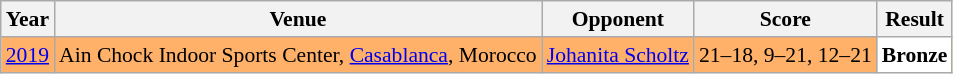<table class="sortable wikitable" style="font-size: 90%;">
<tr>
<th>Year</th>
<th>Venue</th>
<th>Opponent</th>
<th>Score</th>
<th>Result</th>
</tr>
<tr style="background:#FFB069">
<td align="center"><a href='#'>2019</a></td>
<td align="left">Ain Chock Indoor Sports Center, <a href='#'>Casablanca</a>, Morocco</td>
<td align="left"> <a href='#'>Johanita Scholtz</a></td>
<td align="left">21–18, 9–21, 12–21</td>
<td style="text-align:left; background:white"> <strong>Bronze</strong></td>
</tr>
</table>
